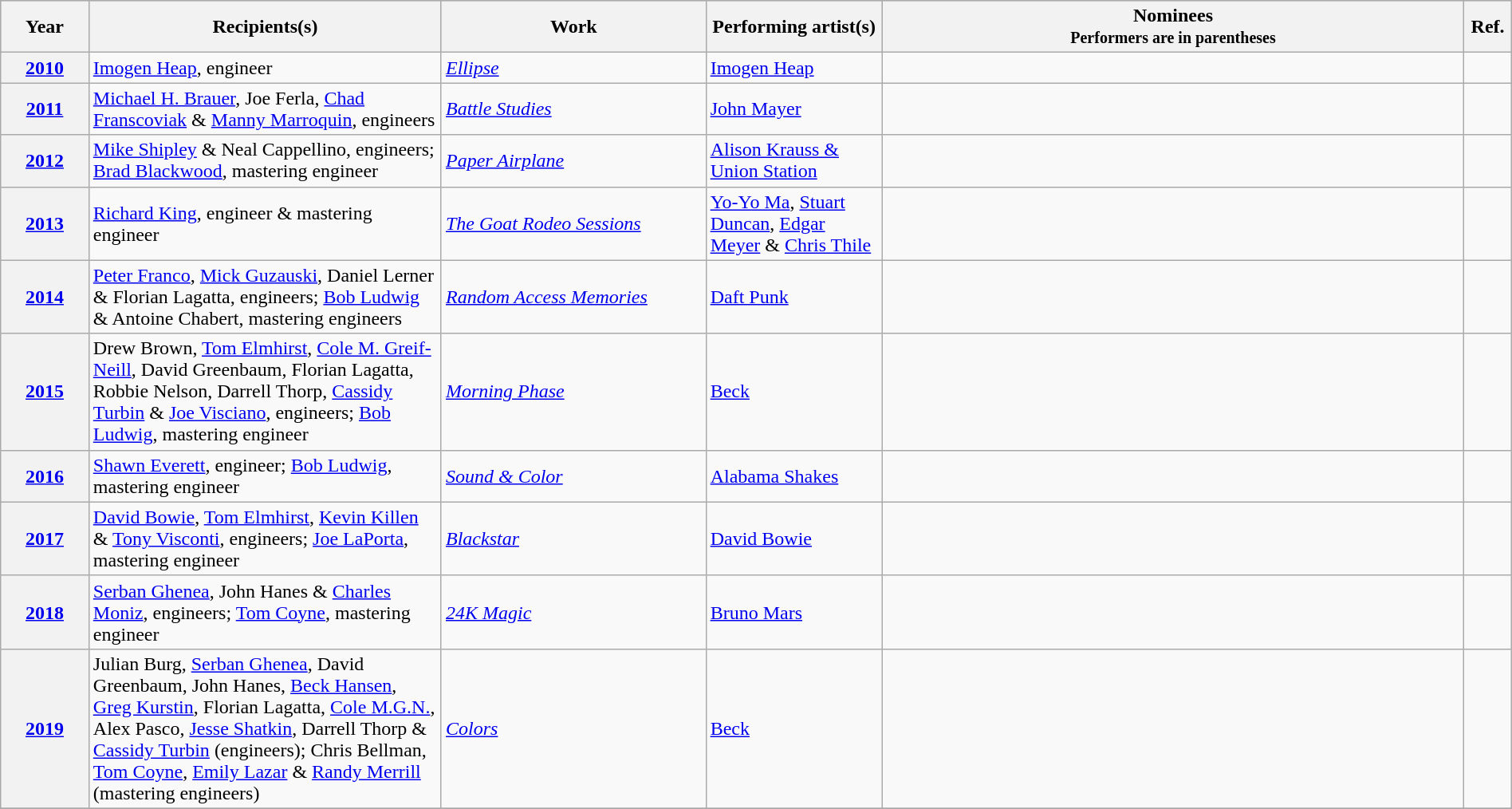<table class="wikitable sortable" width="100%">
<tr bgcolor="#bebebe">
<th width="5%">Year</th>
<th width="20%">Recipients(s)</th>
<th width="15%">Work</th>
<th width="10%">Performing artist(s)</th>
<th width="33%" class=unsortable>Nominees<br><small>Performers are in parentheses</small></th>
<th width="2%" class=unsortable>Ref.</th>
</tr>
<tr>
<th scope="row" style="text-align:center;"><a href='#'>2010</a></th>
<td><a href='#'>Imogen Heap</a>, engineer</td>
<td><em><a href='#'>Ellipse</a></em></td>
<td><a href='#'>Imogen Heap</a></td>
<td></td>
<td style="text-align:center;"></td>
</tr>
<tr>
<th scope="row" style="text-align:center;"><a href='#'>2011</a></th>
<td><a href='#'>Michael H. Brauer</a>, Joe Ferla, <a href='#'>Chad Franscoviak</a> & <a href='#'>Manny Marroquin</a>, engineers</td>
<td><em><a href='#'>Battle Studies</a></em></td>
<td><a href='#'>John Mayer</a></td>
<td></td>
<td style="text-align:center;"></td>
</tr>
<tr>
<th scope="row" style="text-align:center;"><a href='#'>2012</a></th>
<td><a href='#'>Mike Shipley</a> & Neal Cappellino, engineers; <a href='#'>Brad Blackwood</a>, mastering engineer</td>
<td><em><a href='#'>Paper Airplane</a></em></td>
<td><a href='#'>Alison Krauss & Union Station</a></td>
<td></td>
<td style="text-align:center;"></td>
</tr>
<tr>
<th scope="row" style="text-align:center;"><a href='#'>2013</a></th>
<td><a href='#'>Richard King</a>, engineer & mastering engineer</td>
<td><em><a href='#'>The Goat Rodeo Sessions</a></em></td>
<td><a href='#'>Yo-Yo Ma</a>, <a href='#'>Stuart Duncan</a>, <a href='#'>Edgar Meyer</a> & <a href='#'>Chris Thile</a></td>
<td></td>
<td style="text-align:center;"></td>
</tr>
<tr>
<th scope="row" style="text-align:center;"><a href='#'>2014</a></th>
<td><a href='#'>Peter Franco</a>, <a href='#'>Mick Guzauski</a>, Daniel Lerner & Florian Lagatta, engineers; <a href='#'>Bob Ludwig</a> & Antoine Chabert, mastering engineers</td>
<td><em><a href='#'>Random Access Memories</a></em></td>
<td><a href='#'>Daft Punk</a></td>
<td></td>
<td style="text-align:center;"></td>
</tr>
<tr>
<th scope="row" style="text-align:center;"><a href='#'>2015</a></th>
<td>Drew Brown, <a href='#'>Tom Elmhirst</a>, <a href='#'>Cole M. Greif-Neill</a>, David Greenbaum, Florian Lagatta, Robbie Nelson, Darrell Thorp, <a href='#'>Cassidy Turbin</a> & <a href='#'>Joe Visciano</a>, engineers; <a href='#'>Bob Ludwig</a>, mastering engineer</td>
<td><em><a href='#'>Morning Phase</a></em></td>
<td><a href='#'>Beck</a></td>
<td></td>
<td style="text-align:center;"></td>
</tr>
<tr>
<th scope="row" style="text-align:center;"><a href='#'>2016</a></th>
<td><a href='#'>Shawn Everett</a>, engineer; <a href='#'>Bob Ludwig</a>, mastering engineer</td>
<td><em><a href='#'>Sound & Color</a></em></td>
<td><a href='#'>Alabama Shakes</a></td>
<td></td>
<td style="text-align:center;"></td>
</tr>
<tr>
<th scope="row" style="text-align:center;"><a href='#'>2017</a></th>
<td><a href='#'>David Bowie</a>, <a href='#'>Tom Elmhirst</a>, <a href='#'>Kevin Killen</a> & <a href='#'>Tony Visconti</a>, engineers; <a href='#'>Joe LaPorta</a>, mastering engineer</td>
<td><em><a href='#'>Blackstar</a></em></td>
<td><a href='#'>David Bowie</a></td>
<td></td>
<td style="text-align:center;"><br></td>
</tr>
<tr>
<th scope="row" style="text-align:center;"><a href='#'>2018</a></th>
<td><a href='#'>Serban Ghenea</a>, John Hanes & <a href='#'>Charles Moniz</a>, engineers; <a href='#'>Tom Coyne</a>, mastering engineer</td>
<td><em><a href='#'>24K Magic</a></em></td>
<td><a href='#'>Bruno Mars</a></td>
<td></td>
<td style="text-align:center;"></td>
</tr>
<tr>
<th scope="row" style="text-align:center;"><a href='#'>2019</a></th>
<td>Julian Burg, <a href='#'>Serban Ghenea</a>, David Greenbaum, John Hanes, <a href='#'>Beck Hansen</a>, <a href='#'>Greg Kurstin</a>, Florian Lagatta, <a href='#'>Cole M.G.N.</a>, Alex Pasco, <a href='#'>Jesse Shatkin</a>, Darrell Thorp & <a href='#'>Cassidy Turbin</a> (engineers); Chris Bellman, <a href='#'>Tom Coyne</a>, <a href='#'>Emily Lazar</a> & <a href='#'>Randy Merrill</a> (mastering engineers)</td>
<td><em><a href='#'>Colors</a></em></td>
<td><a href='#'>Beck</a></td>
<td></td>
<td style="text-align:center;"></td>
</tr>
<tr>
</tr>
</table>
